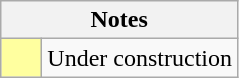<table class="wikitable">
<tr>
<th colspan="2">Notes</th>
</tr>
<tr>
<td style="background: #FFFF9F">     </td>
<td>Under construction</td>
</tr>
</table>
